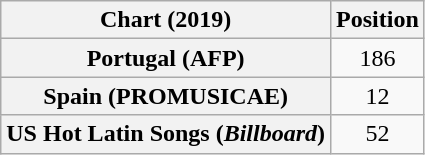<table class="wikitable sortable plainrowheaders" style="text-align:center">
<tr>
<th scope="col">Chart (2019)</th>
<th scope="col">Position</th>
</tr>
<tr>
<th scope="row">Portugal (AFP)</th>
<td>186</td>
</tr>
<tr>
<th scope="row">Spain (PROMUSICAE)</th>
<td>12</td>
</tr>
<tr>
<th scope="row">US Hot Latin Songs (<em>Billboard</em>)</th>
<td>52</td>
</tr>
</table>
